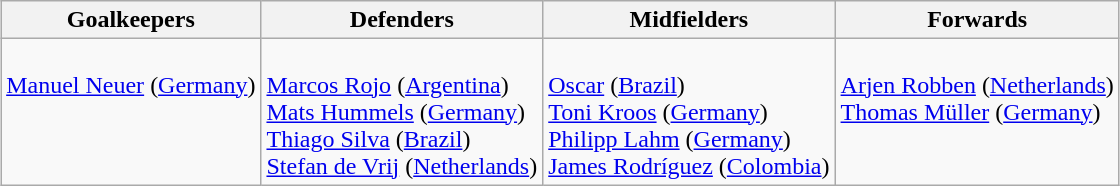<table class="wikitable" style="mArgin: 0 auto;">
<tr>
<th>Goalkeepers</th>
<th>Defenders</th>
<th>Midfielders</th>
<th>Forwards</th>
</tr>
<tr>
<td valign=top><br><a href='#'>Manuel Neuer</a> (<a href='#'>Germany</a>)</td>
<td valign=top><br><a href='#'>Marcos Rojo</a> (<a href='#'>Argentina</a>)<br>
<a href='#'>Mats Hummels</a> (<a href='#'>Germany</a>)<br>
<a href='#'>Thiago Silva</a> (<a href='#'>Brazil</a>)<br>
<a href='#'>Stefan de Vrij</a> (<a href='#'>Netherlands</a>)</td>
<td valign=top><br><a href='#'>Oscar</a> (<a href='#'>Brazil</a>)<br>
<a href='#'>Toni Kroos</a> (<a href='#'>Germany</a>)<br>
<a href='#'>Philipp Lahm</a> (<a href='#'>Germany</a>)<br>
<a href='#'>James Rodríguez</a> (<a href='#'>Colombia</a>)</td>
<td valign=top><br><a href='#'>Arjen Robben</a> (<a href='#'>Netherlands</a>)<br>
<a href='#'>Thomas Müller</a> (<a href='#'>Germany</a>)</td>
</tr>
</table>
